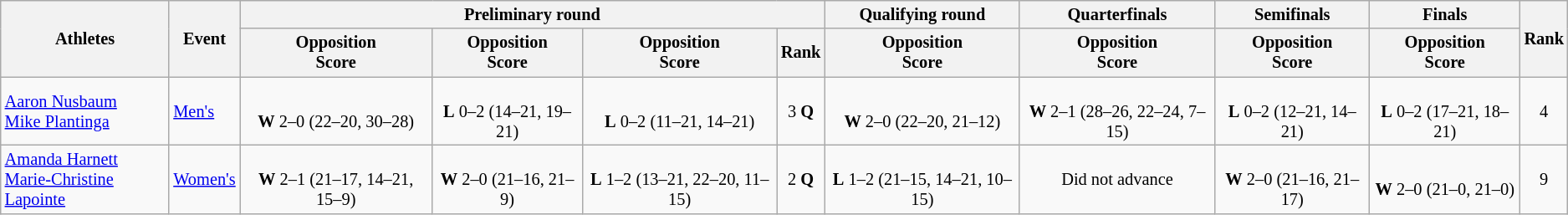<table class="wikitable" style="font-size:85%">
<tr>
<th rowspan=2>Athletes</th>
<th rowspan=2>Event</th>
<th colspan=4>Preliminary round</th>
<th>Qualifying round</th>
<th>Quarterfinals</th>
<th>Semifinals</th>
<th>Finals</th>
<th rowspan=2>Rank</th>
</tr>
<tr>
<th>Opposition<br>Score</th>
<th>Opposition<br>Score</th>
<th>Opposition<br>Score</th>
<th>Rank</th>
<th>Opposition<br>Score</th>
<th>Opposition<br>Score</th>
<th>Opposition<br>Score</th>
<th>Opposition<br>Score</th>
</tr>
<tr align=center>
<td align=left><a href='#'>Aaron Nusbaum</a><br><a href='#'>Mike Plantinga</a></td>
<td align=left><a href='#'>Men's</a></td>
<td><br><strong>W</strong> 2–0  (22–20, 30–28)</td>
<td><br><strong>L</strong> 0–2 (14–21, 19–21)</td>
<td><br><strong>L</strong> 0–2 (11–21, 14–21)</td>
<td>3 <strong>Q</strong></td>
<td><br><strong>W</strong> 2–0 (22–20, 21–12)</td>
<td><br><strong>W</strong> 2–1 (28–26, 22–24, 7–15)</td>
<td><br><strong>L</strong> 0–2 (12–21, 14–21)</td>
<td><br><strong>L</strong> 0–2 (17–21, 18–21)</td>
<td>4</td>
</tr>
<tr align=center>
<td align=left><a href='#'>Amanda Harnett</a><br><a href='#'>Marie-Christine Lapointe</a></td>
<td align=left><a href='#'>Women's</a></td>
<td><br><strong>W</strong> 2–1 (21–17, 14–21, 15–9)</td>
<td><br><strong>W</strong> 2–0 (21–16, 21–9)</td>
<td><br><strong>L</strong> 1–2 (13–21, 22–20, 11–15)</td>
<td>2 <strong>Q</strong></td>
<td><br><strong>L</strong> 1–2 (21–15, 14–21, 10–15)</td>
<td>Did not advance</td>
<td><br><strong>W</strong> 2–0 (21–16, 21–17)</td>
<td><br><strong>W</strong> 2–0 (21–0, 21–0)</td>
<td>9</td>
</tr>
</table>
